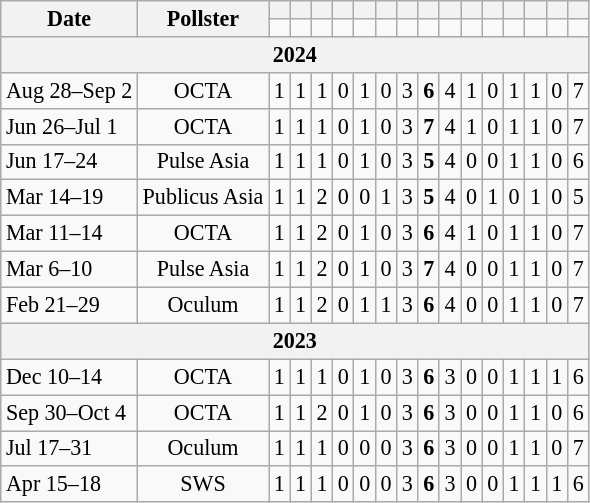<table class="wikitable" style="font-size:92%; text-align:center;">
<tr>
<th rowspan="2">Date</th>
<th rowspan="2">Pollster</th>
<th></th>
<th></th>
<th></th>
<th></th>
<th></th>
<th></th>
<th></th>
<th></th>
<th></th>
<th></th>
<th></th>
<th></th>
<th></th>
<th></th>
<th></th>
</tr>
<tr>
<td></td>
<td></td>
<td></td>
<td></td>
<td></td>
<td></td>
<td></td>
<td></td>
<td></td>
<td></td>
<td></td>
<td></td>
<td></td>
<td></td>
<td></td>
</tr>
<tr>
<th colspan="18">2024</th>
</tr>
<tr>
<td align=left>Aug 28–Sep 2</td>
<td>OCTA</td>
<td>1</td>
<td>1</td>
<td>1</td>
<td>0</td>
<td>1</td>
<td>0</td>
<td>3</td>
<td><strong>6</strong></td>
<td>4</td>
<td>1</td>
<td>0</td>
<td>1</td>
<td>1</td>
<td>0</td>
<td>7</td>
</tr>
<tr>
<td align=left>Jun 26–Jul 1</td>
<td>OCTA</td>
<td>1</td>
<td>1</td>
<td>1</td>
<td>0</td>
<td>1</td>
<td>0</td>
<td>3</td>
<td><strong>7</strong></td>
<td>4</td>
<td>1</td>
<td>0</td>
<td>1</td>
<td>1</td>
<td>0</td>
<td>7</td>
</tr>
<tr>
<td align=left>Jun 17–24</td>
<td>Pulse Asia</td>
<td>1</td>
<td>1</td>
<td>1</td>
<td>0</td>
<td>1</td>
<td>0</td>
<td>3</td>
<td><strong>5</strong></td>
<td>4</td>
<td>0</td>
<td>0</td>
<td>1</td>
<td>1</td>
<td>0</td>
<td>6</td>
</tr>
<tr>
<td align=left>Mar 14–19</td>
<td>Publicus Asia</td>
<td>1</td>
<td>1</td>
<td>2</td>
<td>0</td>
<td>0</td>
<td>1</td>
<td>3</td>
<td><strong>5</strong></td>
<td>4</td>
<td>0</td>
<td>1</td>
<td>0</td>
<td>1</td>
<td>0</td>
<td>5</td>
</tr>
<tr>
<td align=left>Mar 11–14</td>
<td>OCTA</td>
<td>1</td>
<td>1</td>
<td>2</td>
<td>0</td>
<td>1</td>
<td>0</td>
<td>3</td>
<td><strong>6</strong></td>
<td>4</td>
<td>1</td>
<td>0</td>
<td>1</td>
<td>1</td>
<td>0</td>
<td>7</td>
</tr>
<tr>
<td align=left>Mar 6–10</td>
<td>Pulse Asia</td>
<td>1</td>
<td>1</td>
<td>2</td>
<td>0</td>
<td>1</td>
<td>0</td>
<td>3</td>
<td><strong>7</strong></td>
<td>4</td>
<td>0</td>
<td>0</td>
<td>1</td>
<td>1</td>
<td>0</td>
<td>7</td>
</tr>
<tr>
<td align=left>Feb 21–29</td>
<td>Oculum</td>
<td>1</td>
<td>1</td>
<td>2</td>
<td>0</td>
<td>1</td>
<td>1</td>
<td>3</td>
<td><strong>6</strong></td>
<td>4</td>
<td>0</td>
<td>0</td>
<td>1</td>
<td>1</td>
<td>0</td>
<td>7</td>
</tr>
<tr>
<th colspan="18">2023</th>
</tr>
<tr>
<td align=left>Dec 10–14</td>
<td>OCTA</td>
<td>1</td>
<td>1</td>
<td>1</td>
<td>0</td>
<td>1</td>
<td>0</td>
<td>3</td>
<td><strong>6</strong></td>
<td>3</td>
<td>0</td>
<td>0</td>
<td>1</td>
<td>1</td>
<td>1</td>
<td>6</td>
</tr>
<tr>
<td align=left>Sep 30–Oct 4</td>
<td>OCTA</td>
<td>1</td>
<td>1</td>
<td>2</td>
<td>0</td>
<td>1</td>
<td>0</td>
<td>3</td>
<td><strong>6</strong></td>
<td>3</td>
<td>0</td>
<td>0</td>
<td>1</td>
<td>1</td>
<td>0</td>
<td>6</td>
</tr>
<tr>
<td align=left>Jul 17–31</td>
<td>Oculum</td>
<td>1</td>
<td>1</td>
<td>1</td>
<td>0</td>
<td>0</td>
<td>0</td>
<td>3</td>
<td><strong>6</strong></td>
<td>3</td>
<td>0</td>
<td>0</td>
<td>1</td>
<td>1</td>
<td>0</td>
<td>7</td>
</tr>
<tr>
<td align=left>Apr 15–18</td>
<td>SWS</td>
<td>1</td>
<td>1</td>
<td>1</td>
<td>0</td>
<td>0</td>
<td>0</td>
<td>3</td>
<td><strong>6</strong></td>
<td>3</td>
<td>0</td>
<td>0</td>
<td>1</td>
<td>1</td>
<td>1</td>
<td>6</td>
</tr>
</table>
